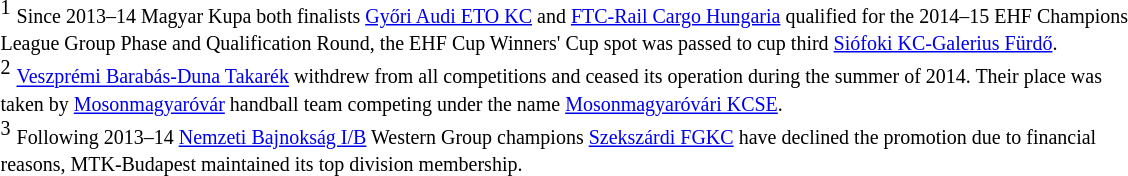<table style="width:60%;">
<tr align=left>
<td><sup>1</sup> <small>Since 2013–14 Magyar Kupa both finalists <a href='#'>Győri Audi ETO KC</a> and <a href='#'>FTC-Rail Cargo Hungaria</a> qualified for the 2014–15 EHF Champions League Group Phase and Qualification Round, the EHF Cup Winners' Cup spot was passed to cup third <a href='#'>Siófoki KC-Galerius Fürdő</a>.</small><br><sup>2</sup> <small><a href='#'>Veszprémi Barabás-Duna Takarék</a> withdrew from all competitions and ceased its operation during the summer of 2014. Their place was taken by <a href='#'>Mosonmagyaróvár</a> handball team competing under the name <a href='#'>Mosonmagyaróvári KCSE</a>.</small><br><sup>3</sup> <small>Following 2013–14 <a href='#'>Nemzeti Bajnokság I/B</a> Western Group champions <a href='#'>Szekszárdi FGKC</a> have declined the promotion due to financial reasons, MTK-Budapest maintained its top division membership.</small></td>
</tr>
</table>
